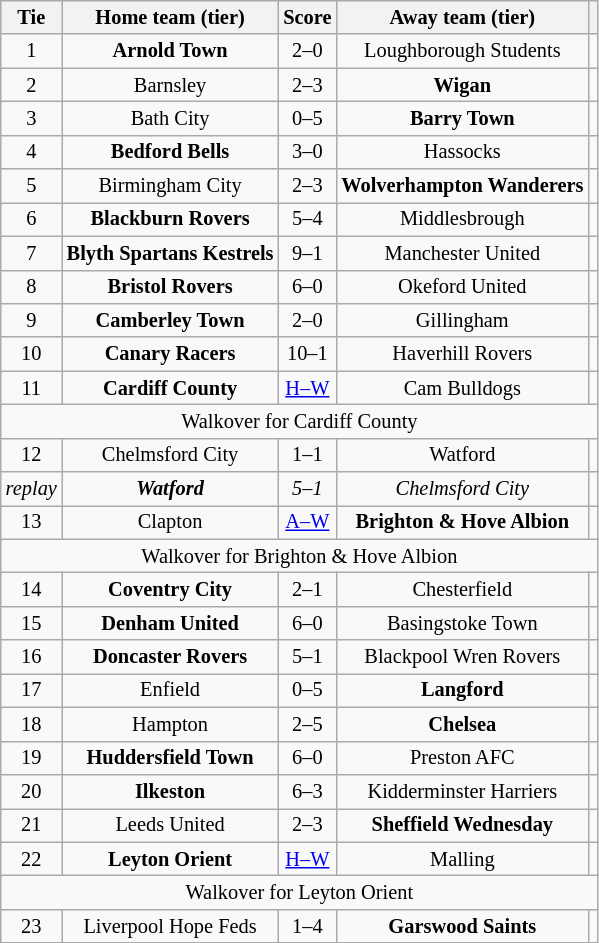<table class="wikitable" style="text-align:center; font-size:85%">
<tr>
<th>Tie</th>
<th>Home team (tier)</th>
<th>Score</th>
<th>Away team (tier)</th>
<th></th>
</tr>
<tr>
<td align="center">1</td>
<td><strong>Arnold Town</strong></td>
<td align="center">2–0</td>
<td>Loughborough Students</td>
<td></td>
</tr>
<tr>
<td align="center">2</td>
<td>Barnsley</td>
<td align="center">2–3</td>
<td><strong>Wigan</strong></td>
<td></td>
</tr>
<tr>
<td align="center">3</td>
<td>Bath City</td>
<td align="center">0–5</td>
<td><strong>Barry Town</strong></td>
<td></td>
</tr>
<tr>
<td align="center">4</td>
<td><strong>Bedford Bells</strong></td>
<td align="center">3–0</td>
<td>Hassocks</td>
<td></td>
</tr>
<tr>
<td align="center">5</td>
<td>Birmingham City</td>
<td align="center">2–3</td>
<td><strong>Wolverhampton Wanderers</strong></td>
<td></td>
</tr>
<tr>
<td align="center">6</td>
<td><strong>Blackburn Rovers</strong></td>
<td align="center">5–4</td>
<td>Middlesbrough</td>
<td></td>
</tr>
<tr>
<td align="center">7</td>
<td><strong>Blyth Spartans Kestrels</strong></td>
<td align="center">9–1</td>
<td>Manchester United</td>
<td></td>
</tr>
<tr>
<td align="center">8</td>
<td><strong>Bristol Rovers</strong></td>
<td align="center">6–0</td>
<td>Okeford United</td>
<td></td>
</tr>
<tr>
<td align="center">9</td>
<td><strong>Camberley Town</strong></td>
<td align="center">2–0</td>
<td>Gillingham</td>
<td></td>
</tr>
<tr>
<td align="center">10</td>
<td><strong>Canary Racers</strong></td>
<td align="center">10–1</td>
<td>Haverhill Rovers</td>
<td></td>
</tr>
<tr>
<td align="center">11</td>
<td><strong>Cardiff County</strong></td>
<td align="center"><a href='#'>H–W</a></td>
<td>Cam Bulldogs</td>
<td></td>
</tr>
<tr>
<td colspan="5" align="center">Walkover for Cardiff County</td>
</tr>
<tr>
<td align="center">12</td>
<td>Chelmsford City</td>
<td align="center">1–1 </td>
<td>Watford</td>
<td></td>
</tr>
<tr>
<td align="center"><em>replay</em></td>
<td><strong><em>Watford</em></strong></td>
<td align="center"><em>5–1</em></td>
<td><em>Chelmsford City</em></td>
<td></td>
</tr>
<tr>
<td align="center">13</td>
<td>Clapton</td>
<td align="center"><a href='#'>A–W</a></td>
<td><strong>Brighton & Hove Albion</strong></td>
<td></td>
</tr>
<tr>
<td colspan="5" align="center">Walkover for Brighton & Hove Albion</td>
</tr>
<tr>
<td align="center">14</td>
<td><strong>Coventry City</strong></td>
<td align="center">2–1</td>
<td>Chesterfield</td>
<td></td>
</tr>
<tr>
<td align="center">15</td>
<td><strong>Denham United</strong></td>
<td align="center">6–0</td>
<td>Basingstoke Town</td>
<td></td>
</tr>
<tr>
<td align="center">16</td>
<td><strong>Doncaster Rovers</strong></td>
<td align="center">5–1</td>
<td>Blackpool Wren Rovers</td>
<td></td>
</tr>
<tr>
<td align="center">17</td>
<td>Enfield</td>
<td align="center">0–5</td>
<td><strong>Langford</strong></td>
<td></td>
</tr>
<tr>
<td align="center">18</td>
<td>Hampton</td>
<td align="center">2–5</td>
<td><strong>Chelsea</strong></td>
<td></td>
</tr>
<tr>
<td align="center">19</td>
<td><strong>Huddersfield Town</strong></td>
<td align="center">6–0</td>
<td>Preston AFC</td>
<td></td>
</tr>
<tr>
<td align="center">20</td>
<td><strong>Ilkeston</strong></td>
<td align="center">6–3</td>
<td>Kidderminster Harriers</td>
<td></td>
</tr>
<tr>
<td align="center">21</td>
<td>Leeds United</td>
<td align="center">2–3</td>
<td><strong>Sheffield Wednesday</strong></td>
<td></td>
</tr>
<tr>
<td align="center">22</td>
<td><strong>Leyton Orient</strong></td>
<td align="center"><a href='#'>H–W</a></td>
<td>Malling</td>
<td></td>
</tr>
<tr>
<td colspan="5" align="center">Walkover for Leyton Orient</td>
</tr>
<tr>
<td align="center">23</td>
<td>Liverpool Hope Feds</td>
<td align="center">1–4</td>
<td><strong>Garswood Saints</strong></td>
<td></td>
</tr>
</table>
